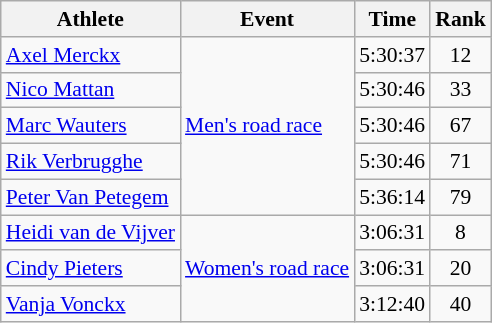<table class=wikitable style="font-size:90%; text-align:center">
<tr>
<th>Athlete</th>
<th>Event</th>
<th>Time</th>
<th>Rank</th>
</tr>
<tr>
<td align=left><a href='#'>Axel Merckx</a></td>
<td align=left rowspan=5><a href='#'>Men's road race</a></td>
<td>5:30:37</td>
<td>12</td>
</tr>
<tr>
<td align=left><a href='#'>Nico Mattan</a></td>
<td>5:30:46</td>
<td>33</td>
</tr>
<tr>
<td align=left><a href='#'>Marc Wauters</a></td>
<td>5:30:46</td>
<td>67</td>
</tr>
<tr>
<td align=left><a href='#'>Rik Verbrugghe</a></td>
<td>5:30:46</td>
<td>71</td>
</tr>
<tr>
<td align=left><a href='#'>Peter Van Petegem</a></td>
<td>5:36:14</td>
<td>79</td>
</tr>
<tr>
<td align=left><a href='#'>Heidi van de Vijver</a></td>
<td align=left rowspan=3><a href='#'>Women's road race</a></td>
<td>3:06:31</td>
<td>8</td>
</tr>
<tr>
<td align=left><a href='#'>Cindy Pieters</a></td>
<td>3:06:31</td>
<td>20</td>
</tr>
<tr>
<td align=left><a href='#'>Vanja Vonckx</a></td>
<td>3:12:40</td>
<td>40</td>
</tr>
</table>
